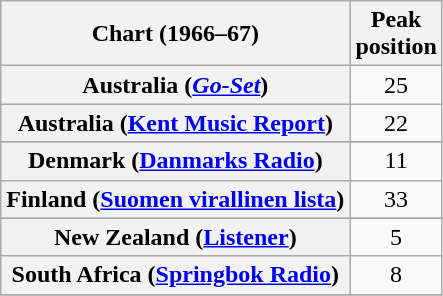<table class="wikitable sortable plainrowheaders" style="text-align:center">
<tr>
<th>Chart (1966–67)</th>
<th>Peak<br>position</th>
</tr>
<tr>
<th scope="row">Australia (<em><a href='#'>Go-Set</a></em>)</th>
<td>25</td>
</tr>
<tr>
<th scope="row">Australia (<a href='#'>Kent Music Report</a>)</th>
<td>22</td>
</tr>
<tr>
</tr>
<tr>
</tr>
<tr>
</tr>
<tr>
<th scope="row">Denmark (<a href='#'>Danmarks Radio</a>)</th>
<td>11</td>
</tr>
<tr>
<th scope="row">Finland (<a href='#'>Suomen virallinen lista</a>)</th>
<td>33</td>
</tr>
<tr>
</tr>
<tr>
</tr>
<tr>
</tr>
<tr>
</tr>
<tr>
<th scope="row">New Zealand (<a href='#'>Listener</a>)</th>
<td>5</td>
</tr>
<tr>
<th scope="row">South Africa (<a href='#'>Springbok Radio</a>)</th>
<td>8</td>
</tr>
<tr>
</tr>
</table>
